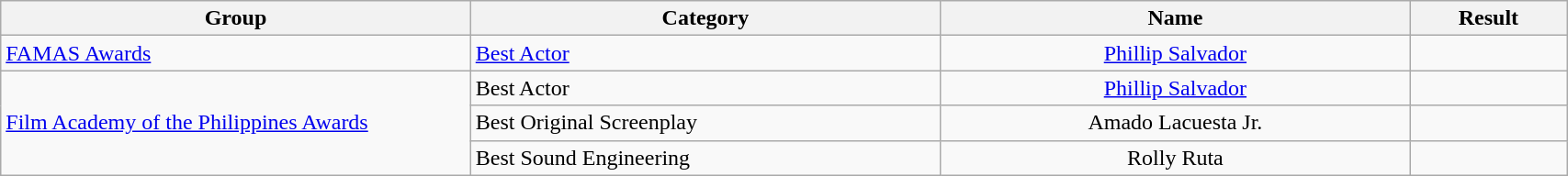<table | width="90%" class="wikitable sortable">
<tr>
<th width="30%">Group</th>
<th width="30%">Category</th>
<th width="30%">Name</th>
<th width="10%">Result</th>
</tr>
<tr>
<td rowspan="1" align="left"><a href='#'>FAMAS Awards</a></td>
<td><a href='#'>Best Actor</a></td>
<td align="center"><a href='#'>Phillip Salvador</a></td>
<td></td>
</tr>
<tr>
<td rowspan="3" align="left"><a href='#'>Film Academy of the Philippines Awards</a></td>
<td>Best Actor</td>
<td align="center"><a href='#'>Phillip Salvador</a></td>
<td></td>
</tr>
<tr>
<td>Best Original Screenplay</td>
<td align="center">Amado Lacuesta Jr.</td>
<td></td>
</tr>
<tr>
<td>Best Sound Engineering</td>
<td align="center">Rolly Ruta</td>
<td></td>
</tr>
</table>
